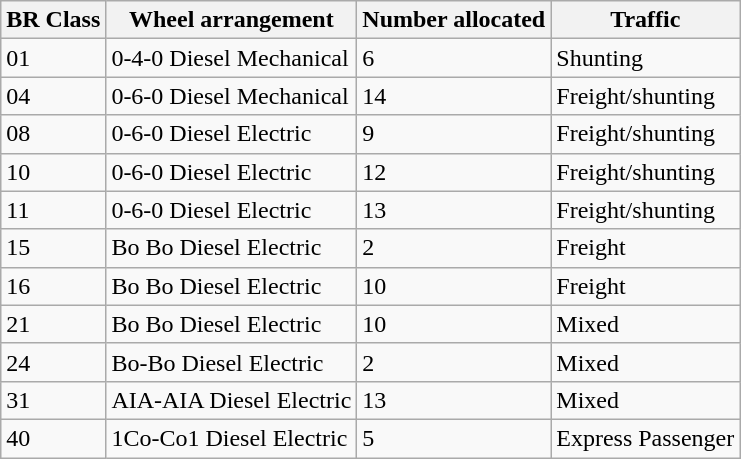<table class="wikitable sortable">
<tr>
<th>BR Class</th>
<th>Wheel arrangement</th>
<th>Number allocated</th>
<th>Traffic</th>
</tr>
<tr>
<td>01</td>
<td>0-4-0 Diesel Mechanical</td>
<td>6</td>
<td>Shunting</td>
</tr>
<tr>
<td>04</td>
<td>0-6-0 Diesel Mechanical</td>
<td>14</td>
<td>Freight/shunting</td>
</tr>
<tr>
<td>08</td>
<td>0-6-0 Diesel Electric</td>
<td>9</td>
<td>Freight/shunting</td>
</tr>
<tr>
<td>10</td>
<td>0-6-0 Diesel Electric</td>
<td>12</td>
<td>Freight/shunting</td>
</tr>
<tr>
<td>11</td>
<td>0-6-0 Diesel Electric</td>
<td>13</td>
<td>Freight/shunting</td>
</tr>
<tr>
<td>15</td>
<td>Bo Bo Diesel Electric</td>
<td>2</td>
<td>Freight</td>
</tr>
<tr>
<td>16</td>
<td>Bo Bo Diesel Electric</td>
<td>10</td>
<td>Freight</td>
</tr>
<tr>
<td>21</td>
<td>Bo Bo Diesel Electric</td>
<td>10</td>
<td>Mixed</td>
</tr>
<tr>
<td>24</td>
<td>Bo-Bo Diesel Electric</td>
<td>2</td>
<td>Mixed</td>
</tr>
<tr>
<td>31</td>
<td>AIA-AIA Diesel Electric</td>
<td>13</td>
<td>Mixed</td>
</tr>
<tr>
<td>40</td>
<td>1Co-Co1 Diesel Electric</td>
<td>5</td>
<td>Express Passenger</td>
</tr>
</table>
